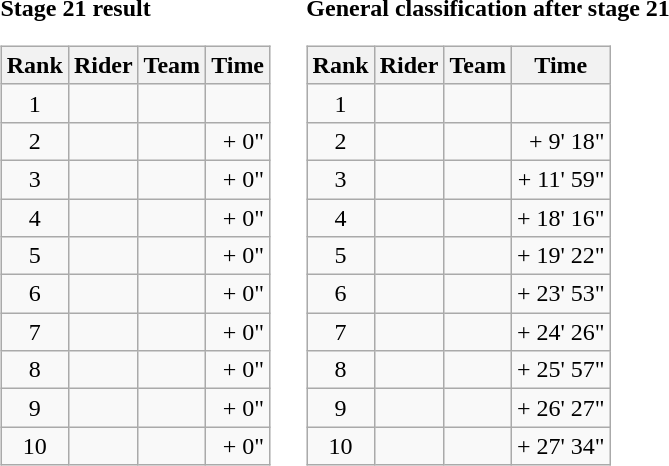<table>
<tr>
<td><strong>Stage 21 result</strong><br><table class="wikitable">
<tr>
<th scope="col">Rank</th>
<th scope="col">Rider</th>
<th scope="col">Team</th>
<th scope="col">Time</th>
</tr>
<tr>
<td style="text-align:center;">1</td>
<td></td>
<td></td>
<td style="text-align:right;"></td>
</tr>
<tr>
<td style="text-align:center;">2</td>
<td></td>
<td></td>
<td style="text-align:right;">+ 0"</td>
</tr>
<tr>
<td style="text-align:center;">3</td>
<td></td>
<td></td>
<td style="text-align:right;">+ 0"</td>
</tr>
<tr>
<td style="text-align:center;">4</td>
<td></td>
<td></td>
<td style="text-align:right;">+ 0"</td>
</tr>
<tr>
<td style="text-align:center;">5</td>
<td></td>
<td></td>
<td style="text-align:right;">+ 0"</td>
</tr>
<tr>
<td style="text-align:center;">6</td>
<td></td>
<td></td>
<td style="text-align:right;">+ 0"</td>
</tr>
<tr>
<td style="text-align:center;">7</td>
<td></td>
<td></td>
<td style="text-align:right;">+ 0"</td>
</tr>
<tr>
<td style="text-align:center;">8</td>
<td></td>
<td></td>
<td style="text-align:right;">+ 0"</td>
</tr>
<tr>
<td style="text-align:center;">9</td>
<td></td>
<td></td>
<td style="text-align:right;">+ 0"</td>
</tr>
<tr>
<td style="text-align:center;">10</td>
<td></td>
<td></td>
<td style="text-align:right;">+ 0"</td>
</tr>
</table>
</td>
<td></td>
<td><strong>General classification after stage 21</strong><br><table class="wikitable">
<tr>
<th scope="col">Rank</th>
<th scope="col">Rider</th>
<th scope="col">Team</th>
<th scope="col">Time</th>
</tr>
<tr>
<td style="text-align:center;">1</td>
<td></td>
<td></td>
<td style="text-align:right;"></td>
</tr>
<tr>
<td style="text-align:center;">2</td>
<td></td>
<td></td>
<td style="text-align:right;">+ 9' 18"</td>
</tr>
<tr>
<td style="text-align:center;">3</td>
<td></td>
<td></td>
<td style="text-align:right;">+ 11' 59"</td>
</tr>
<tr>
<td style="text-align:center;">4</td>
<td></td>
<td></td>
<td style="text-align:right;">+ 18' 16"</td>
</tr>
<tr>
<td style="text-align:center;">5</td>
<td></td>
<td></td>
<td style="text-align:right;">+ 19' 22"</td>
</tr>
<tr>
<td style="text-align:center;">6</td>
<td></td>
<td></td>
<td style="text-align:right;">+ 23' 53"</td>
</tr>
<tr>
<td style="text-align:center;">7</td>
<td></td>
<td></td>
<td style="text-align:right;">+ 24' 26"</td>
</tr>
<tr>
<td style="text-align:center;">8</td>
<td></td>
<td></td>
<td style="text-align:right;">+ 25' 57"</td>
</tr>
<tr>
<td style="text-align:center;">9</td>
<td></td>
<td></td>
<td style="text-align:right;">+ 26' 27"</td>
</tr>
<tr>
<td style="text-align:center;">10</td>
<td></td>
<td></td>
<td style="text-align:right;">+ 27' 34"</td>
</tr>
</table>
</td>
</tr>
</table>
